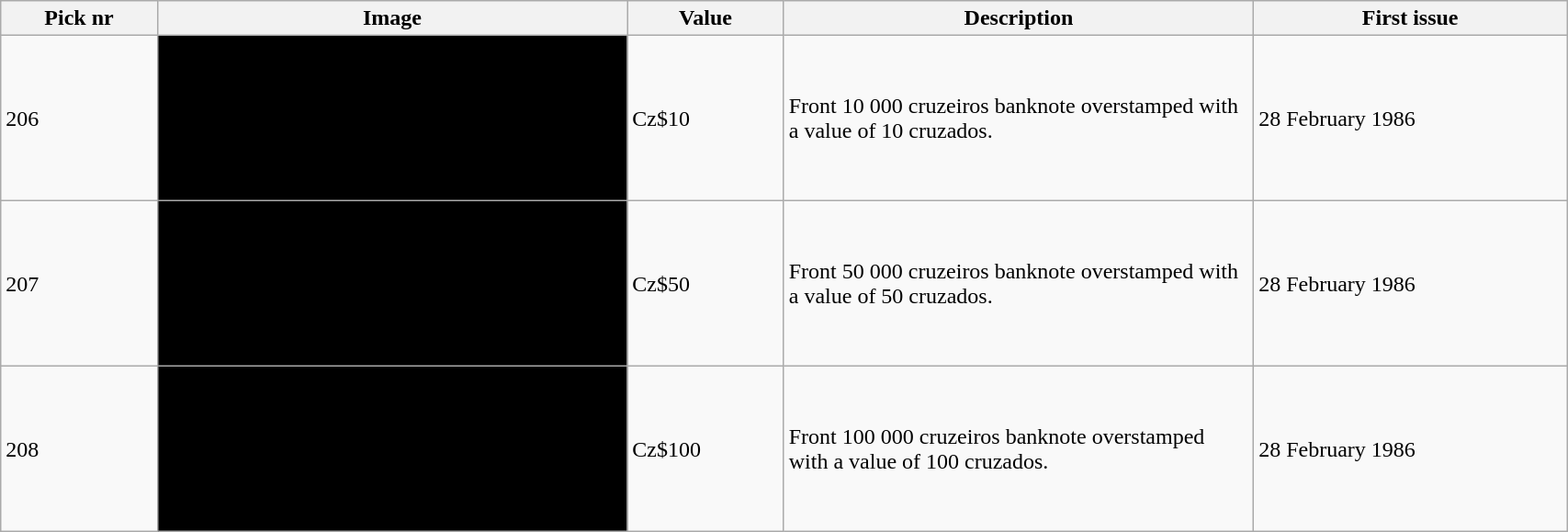<table class="wikitable"  style="width:90%;">
<tr colspan= "5">
<th style="width:10%;">Pick nr</th>
<th style="width:30%,">Image</th>
<th Style="width:10%;">Value</th>
<th style="width:30%;">Description</th>
<th style="width:20%;">First issue</th>
</tr>
<tr colspan="5" style="text-align:left; height:120px;">
<td>206</td>
<td style="background:black;"></td>
<td>Cz$10</td>
<td>Front 10 000 cruzeiros banknote overstamped with a value of 10 cruzados.</td>
<td>28 February 1986</td>
</tr>
<tr colspan="5" style="text-align:left; height:120px;">
<td>207</td>
<td style="background:black;"></td>
<td>Cz$50</td>
<td>Front 50 000 cruzeiros banknote overstamped with a value of 50 cruzados.</td>
<td>28 February 1986</td>
</tr>
<tr colspan="5" style="text-align:left; height:120px;">
<td>208</td>
<td style="background:black;"></td>
<td>Cz$100</td>
<td>Front 100 000 cruzeiros banknote overstamped with a value of 100 cruzados.</td>
<td>28 February 1986</td>
</tr>
</table>
